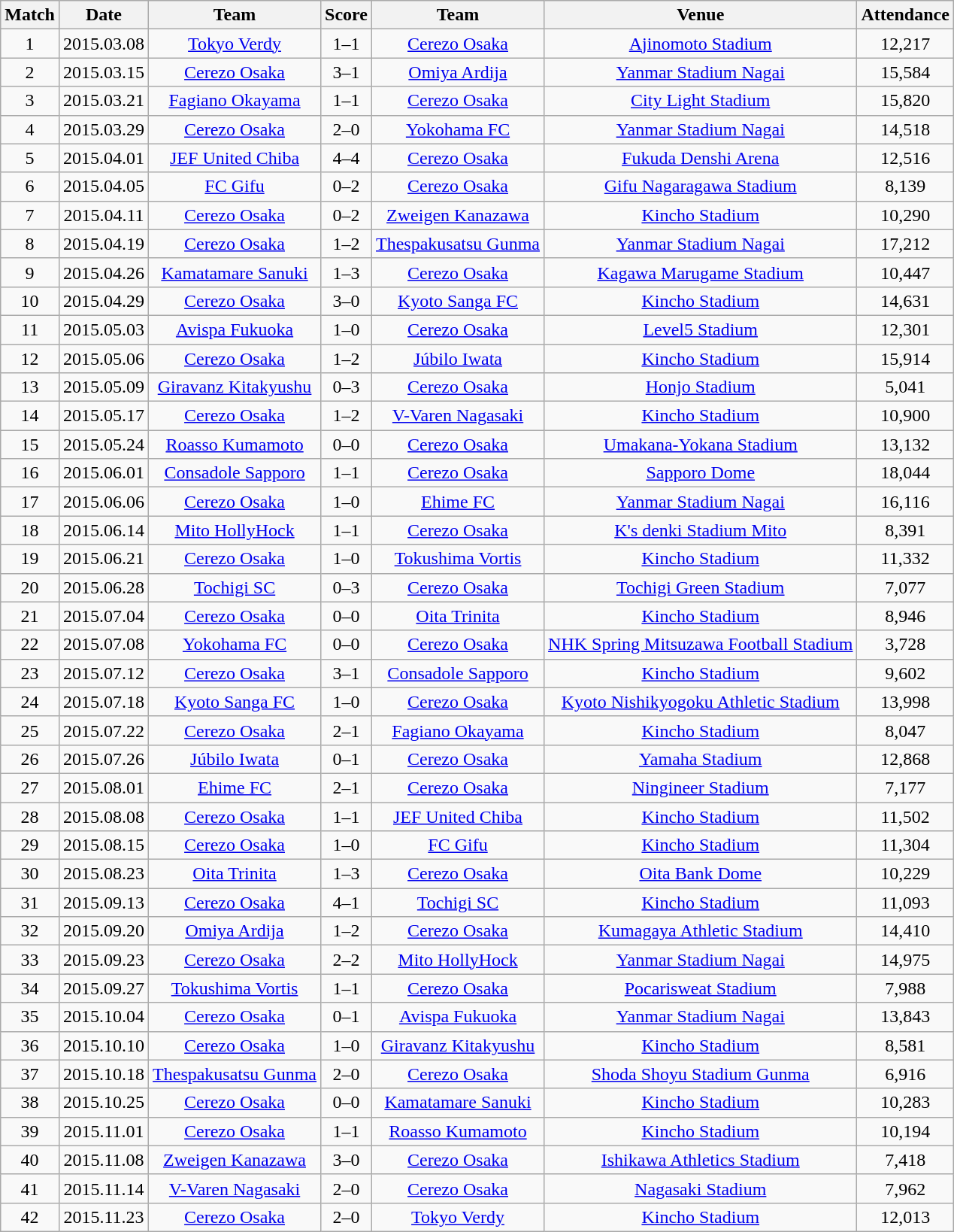<table class="wikitable" style="text-align:center;">
<tr>
<th>Match</th>
<th>Date</th>
<th>Team</th>
<th>Score</th>
<th>Team</th>
<th>Venue</th>
<th>Attendance</th>
</tr>
<tr>
<td>1</td>
<td>2015.03.08</td>
<td><a href='#'>Tokyo Verdy</a></td>
<td>1–1</td>
<td><a href='#'>Cerezo Osaka</a></td>
<td><a href='#'>Ajinomoto Stadium</a></td>
<td>12,217</td>
</tr>
<tr>
<td>2</td>
<td>2015.03.15</td>
<td><a href='#'>Cerezo Osaka</a></td>
<td>3–1</td>
<td><a href='#'>Omiya Ardija</a></td>
<td><a href='#'>Yanmar Stadium Nagai</a></td>
<td>15,584</td>
</tr>
<tr>
<td>3</td>
<td>2015.03.21</td>
<td><a href='#'>Fagiano Okayama</a></td>
<td>1–1</td>
<td><a href='#'>Cerezo Osaka</a></td>
<td><a href='#'>City Light Stadium</a></td>
<td>15,820</td>
</tr>
<tr>
<td>4</td>
<td>2015.03.29</td>
<td><a href='#'>Cerezo Osaka</a></td>
<td>2–0</td>
<td><a href='#'>Yokohama FC</a></td>
<td><a href='#'>Yanmar Stadium Nagai</a></td>
<td>14,518</td>
</tr>
<tr>
<td>5</td>
<td>2015.04.01</td>
<td><a href='#'>JEF United Chiba</a></td>
<td>4–4</td>
<td><a href='#'>Cerezo Osaka</a></td>
<td><a href='#'>Fukuda Denshi Arena</a></td>
<td>12,516</td>
</tr>
<tr>
<td>6</td>
<td>2015.04.05</td>
<td><a href='#'>FC Gifu</a></td>
<td>0–2</td>
<td><a href='#'>Cerezo Osaka</a></td>
<td><a href='#'>Gifu Nagaragawa Stadium</a></td>
<td>8,139</td>
</tr>
<tr>
<td>7</td>
<td>2015.04.11</td>
<td><a href='#'>Cerezo Osaka</a></td>
<td>0–2</td>
<td><a href='#'>Zweigen Kanazawa</a></td>
<td><a href='#'>Kincho Stadium</a></td>
<td>10,290</td>
</tr>
<tr>
<td>8</td>
<td>2015.04.19</td>
<td><a href='#'>Cerezo Osaka</a></td>
<td>1–2</td>
<td><a href='#'>Thespakusatsu Gunma</a></td>
<td><a href='#'>Yanmar Stadium Nagai</a></td>
<td>17,212</td>
</tr>
<tr>
<td>9</td>
<td>2015.04.26</td>
<td><a href='#'>Kamatamare Sanuki</a></td>
<td>1–3</td>
<td><a href='#'>Cerezo Osaka</a></td>
<td><a href='#'>Kagawa Marugame Stadium</a></td>
<td>10,447</td>
</tr>
<tr>
<td>10</td>
<td>2015.04.29</td>
<td><a href='#'>Cerezo Osaka</a></td>
<td>3–0</td>
<td><a href='#'>Kyoto Sanga FC</a></td>
<td><a href='#'>Kincho Stadium</a></td>
<td>14,631</td>
</tr>
<tr>
<td>11</td>
<td>2015.05.03</td>
<td><a href='#'>Avispa Fukuoka</a></td>
<td>1–0</td>
<td><a href='#'>Cerezo Osaka</a></td>
<td><a href='#'>Level5 Stadium</a></td>
<td>12,301</td>
</tr>
<tr>
<td>12</td>
<td>2015.05.06</td>
<td><a href='#'>Cerezo Osaka</a></td>
<td>1–2</td>
<td><a href='#'>Júbilo Iwata</a></td>
<td><a href='#'>Kincho Stadium</a></td>
<td>15,914</td>
</tr>
<tr>
<td>13</td>
<td>2015.05.09</td>
<td><a href='#'>Giravanz Kitakyushu</a></td>
<td>0–3</td>
<td><a href='#'>Cerezo Osaka</a></td>
<td><a href='#'>Honjo Stadium</a></td>
<td>5,041</td>
</tr>
<tr>
<td>14</td>
<td>2015.05.17</td>
<td><a href='#'>Cerezo Osaka</a></td>
<td>1–2</td>
<td><a href='#'>V-Varen Nagasaki</a></td>
<td><a href='#'>Kincho Stadium</a></td>
<td>10,900</td>
</tr>
<tr>
<td>15</td>
<td>2015.05.24</td>
<td><a href='#'>Roasso Kumamoto</a></td>
<td>0–0</td>
<td><a href='#'>Cerezo Osaka</a></td>
<td><a href='#'>Umakana-Yokana Stadium</a></td>
<td>13,132</td>
</tr>
<tr>
<td>16</td>
<td>2015.06.01</td>
<td><a href='#'>Consadole Sapporo</a></td>
<td>1–1</td>
<td><a href='#'>Cerezo Osaka</a></td>
<td><a href='#'>Sapporo Dome</a></td>
<td>18,044</td>
</tr>
<tr>
<td>17</td>
<td>2015.06.06</td>
<td><a href='#'>Cerezo Osaka</a></td>
<td>1–0</td>
<td><a href='#'>Ehime FC</a></td>
<td><a href='#'>Yanmar Stadium Nagai</a></td>
<td>16,116</td>
</tr>
<tr>
<td>18</td>
<td>2015.06.14</td>
<td><a href='#'>Mito HollyHock</a></td>
<td>1–1</td>
<td><a href='#'>Cerezo Osaka</a></td>
<td><a href='#'>K's denki Stadium Mito</a></td>
<td>8,391</td>
</tr>
<tr>
<td>19</td>
<td>2015.06.21</td>
<td><a href='#'>Cerezo Osaka</a></td>
<td>1–0</td>
<td><a href='#'>Tokushima Vortis</a></td>
<td><a href='#'>Kincho Stadium</a></td>
<td>11,332</td>
</tr>
<tr>
<td>20</td>
<td>2015.06.28</td>
<td><a href='#'>Tochigi SC</a></td>
<td>0–3</td>
<td><a href='#'>Cerezo Osaka</a></td>
<td><a href='#'>Tochigi Green Stadium</a></td>
<td>7,077</td>
</tr>
<tr>
<td>21</td>
<td>2015.07.04</td>
<td><a href='#'>Cerezo Osaka</a></td>
<td>0–0</td>
<td><a href='#'>Oita Trinita</a></td>
<td><a href='#'>Kincho Stadium</a></td>
<td>8,946</td>
</tr>
<tr>
<td>22</td>
<td>2015.07.08</td>
<td><a href='#'>Yokohama FC</a></td>
<td>0–0</td>
<td><a href='#'>Cerezo Osaka</a></td>
<td><a href='#'>NHK Spring Mitsuzawa Football Stadium</a></td>
<td>3,728</td>
</tr>
<tr>
<td>23</td>
<td>2015.07.12</td>
<td><a href='#'>Cerezo Osaka</a></td>
<td>3–1</td>
<td><a href='#'>Consadole Sapporo</a></td>
<td><a href='#'>Kincho Stadium</a></td>
<td>9,602</td>
</tr>
<tr>
<td>24</td>
<td>2015.07.18</td>
<td><a href='#'>Kyoto Sanga FC</a></td>
<td>1–0</td>
<td><a href='#'>Cerezo Osaka</a></td>
<td><a href='#'>Kyoto Nishikyogoku Athletic Stadium</a></td>
<td>13,998</td>
</tr>
<tr>
<td>25</td>
<td>2015.07.22</td>
<td><a href='#'>Cerezo Osaka</a></td>
<td>2–1</td>
<td><a href='#'>Fagiano Okayama</a></td>
<td><a href='#'>Kincho Stadium</a></td>
<td>8,047</td>
</tr>
<tr>
<td>26</td>
<td>2015.07.26</td>
<td><a href='#'>Júbilo Iwata</a></td>
<td>0–1</td>
<td><a href='#'>Cerezo Osaka</a></td>
<td><a href='#'>Yamaha Stadium</a></td>
<td>12,868</td>
</tr>
<tr>
<td>27</td>
<td>2015.08.01</td>
<td><a href='#'>Ehime FC</a></td>
<td>2–1</td>
<td><a href='#'>Cerezo Osaka</a></td>
<td><a href='#'>Ningineer Stadium</a></td>
<td>7,177</td>
</tr>
<tr>
<td>28</td>
<td>2015.08.08</td>
<td><a href='#'>Cerezo Osaka</a></td>
<td>1–1</td>
<td><a href='#'>JEF United Chiba</a></td>
<td><a href='#'>Kincho Stadium</a></td>
<td>11,502</td>
</tr>
<tr>
<td>29</td>
<td>2015.08.15</td>
<td><a href='#'>Cerezo Osaka</a></td>
<td>1–0</td>
<td><a href='#'>FC Gifu</a></td>
<td><a href='#'>Kincho Stadium</a></td>
<td>11,304</td>
</tr>
<tr>
<td>30</td>
<td>2015.08.23</td>
<td><a href='#'>Oita Trinita</a></td>
<td>1–3</td>
<td><a href='#'>Cerezo Osaka</a></td>
<td><a href='#'>Oita Bank Dome</a></td>
<td>10,229</td>
</tr>
<tr>
<td>31</td>
<td>2015.09.13</td>
<td><a href='#'>Cerezo Osaka</a></td>
<td>4–1</td>
<td><a href='#'>Tochigi SC</a></td>
<td><a href='#'>Kincho Stadium</a></td>
<td>11,093</td>
</tr>
<tr>
<td>32</td>
<td>2015.09.20</td>
<td><a href='#'>Omiya Ardija</a></td>
<td>1–2</td>
<td><a href='#'>Cerezo Osaka</a></td>
<td><a href='#'>Kumagaya Athletic Stadium</a></td>
<td>14,410</td>
</tr>
<tr>
<td>33</td>
<td>2015.09.23</td>
<td><a href='#'>Cerezo Osaka</a></td>
<td>2–2</td>
<td><a href='#'>Mito HollyHock</a></td>
<td><a href='#'>Yanmar Stadium Nagai</a></td>
<td>14,975</td>
</tr>
<tr>
<td>34</td>
<td>2015.09.27</td>
<td><a href='#'>Tokushima Vortis</a></td>
<td>1–1</td>
<td><a href='#'>Cerezo Osaka</a></td>
<td><a href='#'>Pocarisweat Stadium</a></td>
<td>7,988</td>
</tr>
<tr>
<td>35</td>
<td>2015.10.04</td>
<td><a href='#'>Cerezo Osaka</a></td>
<td>0–1</td>
<td><a href='#'>Avispa Fukuoka</a></td>
<td><a href='#'>Yanmar Stadium Nagai</a></td>
<td>13,843</td>
</tr>
<tr>
<td>36</td>
<td>2015.10.10</td>
<td><a href='#'>Cerezo Osaka</a></td>
<td>1–0</td>
<td><a href='#'>Giravanz Kitakyushu</a></td>
<td><a href='#'>Kincho Stadium</a></td>
<td>8,581</td>
</tr>
<tr>
<td>37</td>
<td>2015.10.18</td>
<td><a href='#'>Thespakusatsu Gunma</a></td>
<td>2–0</td>
<td><a href='#'>Cerezo Osaka</a></td>
<td><a href='#'>Shoda Shoyu Stadium Gunma</a></td>
<td>6,916</td>
</tr>
<tr>
<td>38</td>
<td>2015.10.25</td>
<td><a href='#'>Cerezo Osaka</a></td>
<td>0–0</td>
<td><a href='#'>Kamatamare Sanuki</a></td>
<td><a href='#'>Kincho Stadium</a></td>
<td>10,283</td>
</tr>
<tr>
<td>39</td>
<td>2015.11.01</td>
<td><a href='#'>Cerezo Osaka</a></td>
<td>1–1</td>
<td><a href='#'>Roasso Kumamoto</a></td>
<td><a href='#'>Kincho Stadium</a></td>
<td>10,194</td>
</tr>
<tr>
<td>40</td>
<td>2015.11.08</td>
<td><a href='#'>Zweigen Kanazawa</a></td>
<td>3–0</td>
<td><a href='#'>Cerezo Osaka</a></td>
<td><a href='#'>Ishikawa Athletics Stadium</a></td>
<td>7,418</td>
</tr>
<tr>
<td>41</td>
<td>2015.11.14</td>
<td><a href='#'>V-Varen Nagasaki</a></td>
<td>2–0</td>
<td><a href='#'>Cerezo Osaka</a></td>
<td><a href='#'>Nagasaki Stadium</a></td>
<td>7,962</td>
</tr>
<tr>
<td>42</td>
<td>2015.11.23</td>
<td><a href='#'>Cerezo Osaka</a></td>
<td>2–0</td>
<td><a href='#'>Tokyo Verdy</a></td>
<td><a href='#'>Kincho Stadium</a></td>
<td>12,013</td>
</tr>
</table>
